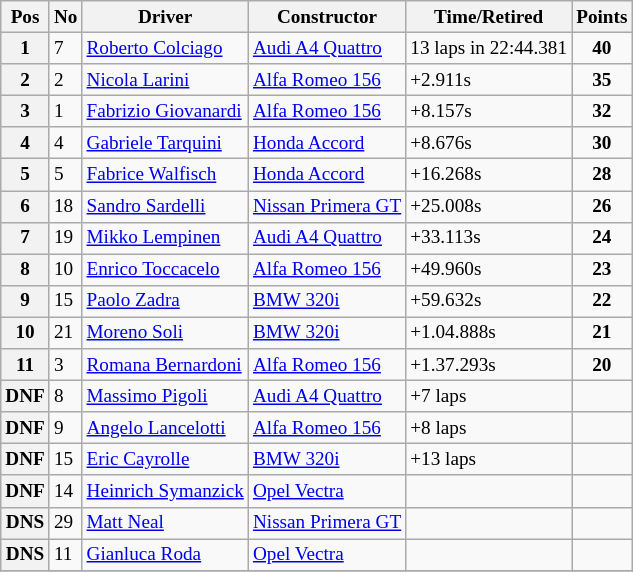<table class="wikitable" style="font-size: 80%;">
<tr>
<th>Pos</th>
<th>No</th>
<th>Driver</th>
<th>Constructor</th>
<th>Time/Retired</th>
<th>Points</th>
</tr>
<tr>
<th>1</th>
<td>7</td>
<td> <a href='#'>Roberto Colciago</a></td>
<td><a href='#'>Audi A4 Quattro</a></td>
<td>13 laps in 22:44.381</td>
<td style="text-align:center"><strong>40</strong></td>
</tr>
<tr>
<th>2</th>
<td>2</td>
<td> <a href='#'>Nicola Larini</a></td>
<td><a href='#'>Alfa Romeo 156</a></td>
<td>+2.911s</td>
<td style="text-align:center"><strong>35</strong></td>
</tr>
<tr>
<th>3</th>
<td>1</td>
<td> <a href='#'>Fabrizio Giovanardi</a></td>
<td><a href='#'>Alfa Romeo 156</a></td>
<td>+8.157s</td>
<td style="text-align:center"><strong>32</strong></td>
</tr>
<tr>
<th>4</th>
<td>4</td>
<td> <a href='#'>Gabriele Tarquini</a></td>
<td><a href='#'>Honda Accord</a></td>
<td>+8.676s</td>
<td style="text-align:center"><strong>30</strong></td>
</tr>
<tr>
<th>5</th>
<td>5</td>
<td> <a href='#'>Fabrice Walfisch</a></td>
<td><a href='#'>Honda Accord</a></td>
<td>+16.268s</td>
<td style="text-align:center"><strong>28</strong></td>
</tr>
<tr>
<th>6</th>
<td>18</td>
<td> <a href='#'>Sandro Sardelli</a></td>
<td><a href='#'>Nissan Primera GT</a></td>
<td>+25.008s</td>
<td style="text-align:center"><strong>26</strong></td>
</tr>
<tr>
<th>7</th>
<td>19</td>
<td> <a href='#'>Mikko Lempinen</a></td>
<td><a href='#'>Audi A4 Quattro</a></td>
<td>+33.113s</td>
<td style="text-align:center"><strong>24</strong></td>
</tr>
<tr>
<th>8</th>
<td>10</td>
<td> <a href='#'>Enrico Toccacelo</a></td>
<td><a href='#'>Alfa Romeo 156</a></td>
<td>+49.960s</td>
<td style="text-align:center"><strong>23</strong></td>
</tr>
<tr>
<th>9</th>
<td>15</td>
<td> <a href='#'>Paolo Zadra</a></td>
<td><a href='#'>BMW 320i</a></td>
<td>+59.632s</td>
<td style="text-align:center"><strong>22</strong></td>
</tr>
<tr>
<th>10</th>
<td>21</td>
<td> <a href='#'>Moreno Soli</a></td>
<td><a href='#'>BMW 320i</a></td>
<td>+1.04.888s</td>
<td style="text-align:center"><strong>21</strong></td>
</tr>
<tr>
<th>11</th>
<td>3</td>
<td> <a href='#'>Romana Bernardoni</a></td>
<td><a href='#'>Alfa Romeo 156</a></td>
<td>+1.37.293s</td>
<td style="text-align:center"><strong>20</strong></td>
</tr>
<tr>
<th>DNF</th>
<td>8</td>
<td> <a href='#'>Massimo Pigoli</a></td>
<td><a href='#'>Audi A4 Quattro</a></td>
<td>+7 laps</td>
<td></td>
</tr>
<tr>
<th>DNF</th>
<td>9</td>
<td> <a href='#'>Angelo Lancelotti</a></td>
<td><a href='#'>Alfa Romeo 156</a></td>
<td>+8 laps</td>
<td></td>
</tr>
<tr>
<th>DNF</th>
<td>15</td>
<td> <a href='#'>Eric Cayrolle</a></td>
<td><a href='#'>BMW 320i</a></td>
<td>+13 laps</td>
<td></td>
</tr>
<tr>
<th>DNF</th>
<td>14</td>
<td> <a href='#'>Heinrich Symanzick</a></td>
<td><a href='#'>Opel Vectra</a></td>
<td></td>
<td></td>
</tr>
<tr>
<th>DNS</th>
<td>29</td>
<td> <a href='#'>Matt Neal</a></td>
<td><a href='#'>Nissan Primera GT</a></td>
<td></td>
<td></td>
</tr>
<tr>
<th>DNS</th>
<td>11</td>
<td> <a href='#'>Gianluca Roda</a></td>
<td><a href='#'>Opel Vectra</a></td>
<td></td>
<td></td>
</tr>
<tr>
</tr>
</table>
